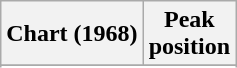<table class="wikitable sortable plainrowheaders" style="text-align:center">
<tr>
<th>Chart (1968)</th>
<th>Peak<br>position</th>
</tr>
<tr>
</tr>
<tr>
</tr>
<tr>
</tr>
<tr>
</tr>
</table>
